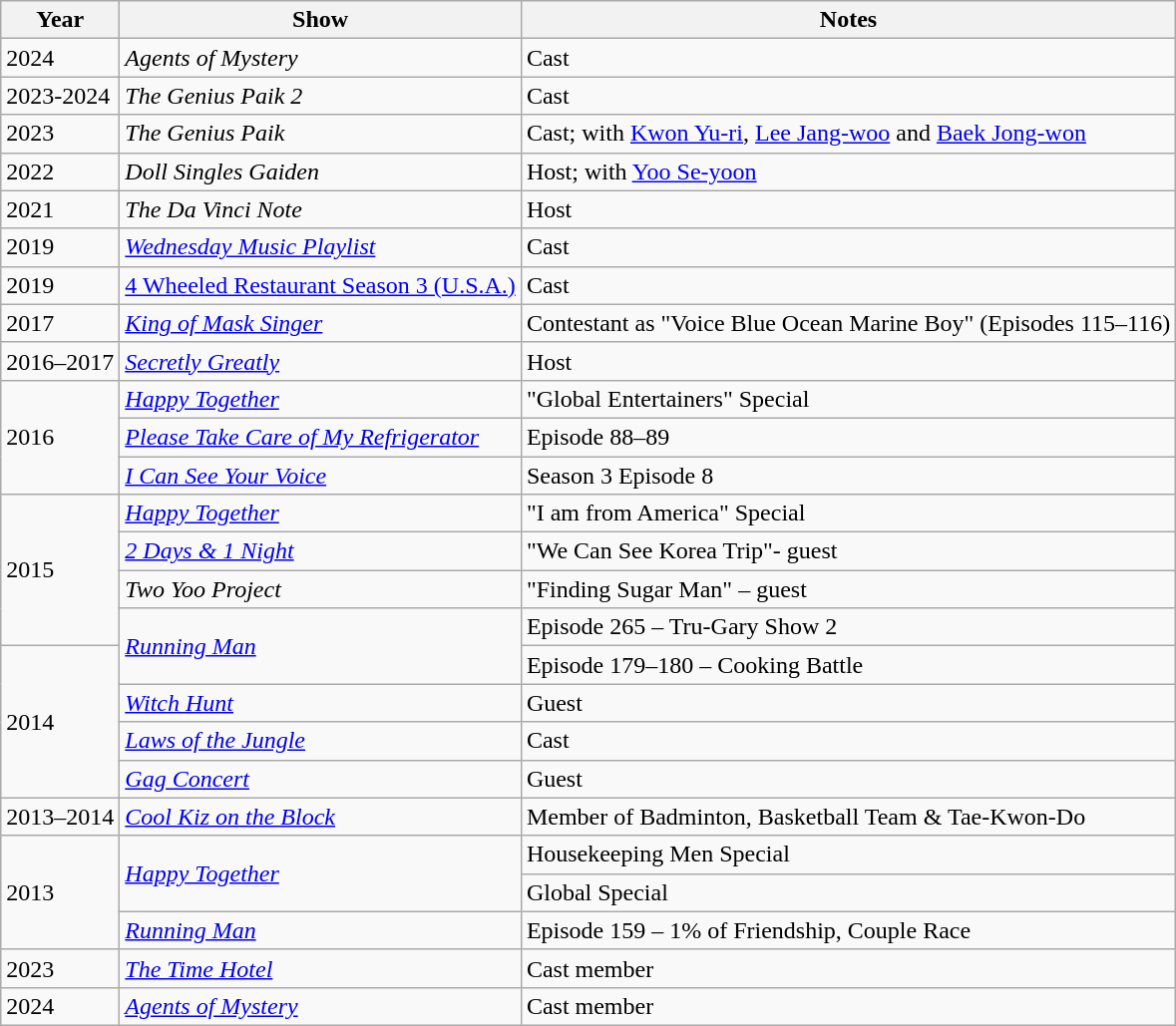<table class="wikitable">
<tr>
<th>Year</th>
<th>Show</th>
<th>Notes</th>
</tr>
<tr>
<td>2024</td>
<td><em> Agents of Mystery </em></td>
<td>Cast</td>
</tr>
<tr>
<td>2023-2024</td>
<td><em>The Genius Paik 2</em></td>
<td>Cast</td>
</tr>
<tr>
<td>2023</td>
<td><em>The Genius Paik</em></td>
<td>Cast; with <a href='#'>Kwon Yu-ri</a>, <a href='#'>Lee Jang-woo</a> and <a href='#'>Baek Jong-won</a></td>
</tr>
<tr>
<td>2022</td>
<td><em>Doll Singles Gaiden</em></td>
<td>Host; with <a href='#'>Yoo Se-yoon</a></td>
</tr>
<tr>
<td>2021</td>
<td><em>The Da Vinci Note</em></td>
<td>Host</td>
</tr>
<tr>
<td>2019</td>
<td><em><a href='#'>Wednesday Music Playlist</a></em></td>
<td>Cast</td>
</tr>
<tr>
<td>2019</td>
<td><a href='#'>4 Wheeled Restaurant Season 3 (U.S.A.)</a></td>
<td>Cast</td>
</tr>
<tr>
<td>2017</td>
<td><em><a href='#'>King of Mask Singer</a></em></td>
<td>Contestant as "Voice Blue Ocean Marine Boy" (Episodes 115–116)</td>
</tr>
<tr>
<td>2016–2017</td>
<td><em><a href='#'>Secretly Greatly</a></em></td>
<td>Host</td>
</tr>
<tr>
<td rowspan=3>2016</td>
<td><em><a href='#'>Happy Together</a></em></td>
<td>"Global Entertainers" Special</td>
</tr>
<tr>
<td><em><a href='#'>Please Take Care of My Refrigerator</a></em></td>
<td>Episode 88–89</td>
</tr>
<tr>
<td><em><a href='#'>I Can See Your Voice</a></em></td>
<td>Season 3 Episode 8</td>
</tr>
<tr>
<td rowspan=4>2015</td>
<td><em><a href='#'>Happy Together</a></em></td>
<td>"I am from America" Special</td>
</tr>
<tr>
<td><em><a href='#'>2 Days & 1 Night</a></em></td>
<td>"We Can See Korea Trip"- guest</td>
</tr>
<tr>
<td><em>Two Yoo Project</em></td>
<td>"Finding Sugar Man" – guest</td>
</tr>
<tr>
<td rowspan=2><a href='#'><em>Running Man</em></a></td>
<td>Episode 265 – Tru-Gary Show 2</td>
</tr>
<tr>
<td rowspan=4>2014</td>
<td>Episode 179–180 – Cooking Battle</td>
</tr>
<tr>
<td><a href='#'><em>Witch Hunt</em></a></td>
<td>Guest</td>
</tr>
<tr>
<td><a href='#'><em>Laws of the Jungle</em></a></td>
<td>Cast</td>
</tr>
<tr>
<td><em><a href='#'>Gag Concert</a></em></td>
<td>Guest</td>
</tr>
<tr>
<td>2013–2014</td>
<td><em><a href='#'>Cool Kiz on the Block</a></em></td>
<td>Member of Badminton, Basketball Team & Tae-Kwon-Do</td>
</tr>
<tr>
<td rowspan=3>2013</td>
<td rowspan=2><em><a href='#'>Happy Together</a></em></td>
<td>Housekeeping Men Special</td>
</tr>
<tr>
<td>Global Special</td>
</tr>
<tr>
<td><a href='#'><em>Running Man</em></a></td>
<td>Episode 159 – 1% of Friendship, Couple Race</td>
</tr>
<tr>
<td>2023</td>
<td><em><a href='#'>The Time Hotel</a></em></td>
<td>Cast member</td>
</tr>
<tr>
<td>2024</td>
<td><em><a href='#'>Agents of Mystery</a></em></td>
<td>Cast member</td>
</tr>
</table>
